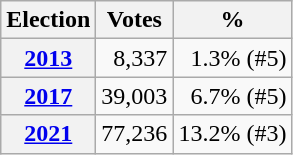<table class=wikitable style="text-align: right;">
<tr>
<th>Election</th>
<th>Votes</th>
<th>%</th>
</tr>
<tr>
<th><a href='#'>2013</a></th>
<td>8,337</td>
<td>1.3% (#5)</td>
</tr>
<tr>
<th><a href='#'>2017</a></th>
<td>39,003</td>
<td>6.7% (#5)</td>
</tr>
<tr>
<th><a href='#'>2021</a></th>
<td>77,236</td>
<td>13.2% (#3)</td>
</tr>
</table>
